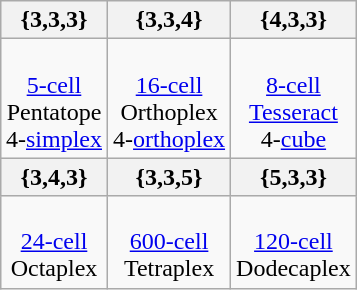<table class=wikitable style="float:right; margin-left:8px">
<tr>
<th>{3,3,3}</th>
<th>{3,3,4}</th>
<th>{4,3,3}</th>
</tr>
<tr valign=top align=center>
<td><br><a href='#'>5-cell</a><br>Pentatope<br>4-<a href='#'>simplex</a></td>
<td><br><a href='#'>16-cell</a><br>Orthoplex<br>4-<a href='#'>orthoplex</a></td>
<td><br><a href='#'>8-cell</a><br><a href='#'>Tesseract</a><br>4-<a href='#'>cube</a></td>
</tr>
<tr>
<th>{3,4,3}</th>
<th>{3,3,5}</th>
<th>{5,3,3}</th>
</tr>
<tr valign=top align=center>
<td><br><a href='#'>24-cell</a><br>Octaplex</td>
<td><br><a href='#'>600-cell</a><br>Tetraplex</td>
<td><br><a href='#'>120-cell</a><br>Dodecaplex</td>
</tr>
</table>
